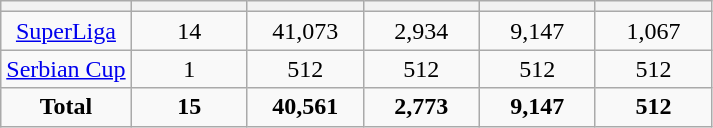<table class="wikitable sortable" style="text-align: center;">
<tr>
<th></th>
<th style="width:70px;"></th>
<th style="width:70px;"></th>
<th style="width:70px;"></th>
<th style="width:70px;"></th>
<th style="width:70px;"></th>
</tr>
<tr>
<td><a href='#'>SuperLiga</a></td>
<td>14</td>
<td>41,073</td>
<td>2,934</td>
<td>9,147</td>
<td>1,067</td>
</tr>
<tr>
<td><a href='#'>Serbian Cup</a></td>
<td>1</td>
<td>512</td>
<td>512</td>
<td>512</td>
<td>512</td>
</tr>
<tr>
<td><strong>Total</strong></td>
<td><strong>15</strong></td>
<td><strong>40,561</strong></td>
<td><strong>2,773</strong></td>
<td><strong>9,147</strong></td>
<td><strong>512</strong></td>
</tr>
</table>
